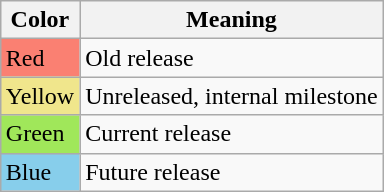<table class="wikitable" style="float:right;">
<tr>
<th>Color</th>
<th>Meaning</th>
</tr>
<tr>
<td style="background:salmon;">Red</td>
<td>Old release</td>
</tr>
<tr>
<td style="background:khaki;">Yellow</td>
<td>Unreleased, internal milestone</td>
</tr>
<tr>
<td style="background:#a0e75a;">Green</td>
<td>Current release</td>
</tr>
<tr>
<td style="background:skyBlue;">Blue</td>
<td>Future release</td>
</tr>
</table>
